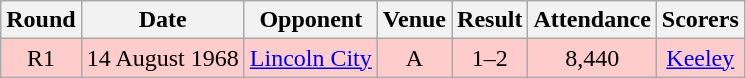<table class="wikitable" style="font-size:100%; text-align:center">
<tr>
<th>Round</th>
<th>Date</th>
<th>Opponent</th>
<th>Venue</th>
<th>Result</th>
<th>Attendance</th>
<th>Scorers</th>
</tr>
<tr style="background-color: #FFCCCC;">
<td>R1</td>
<td>14 August 1968</td>
<td><a href='#'>Lincoln City</a></td>
<td>A</td>
<td>1–2</td>
<td>8,440</td>
<td><a href='#'>Keeley</a></td>
</tr>
</table>
